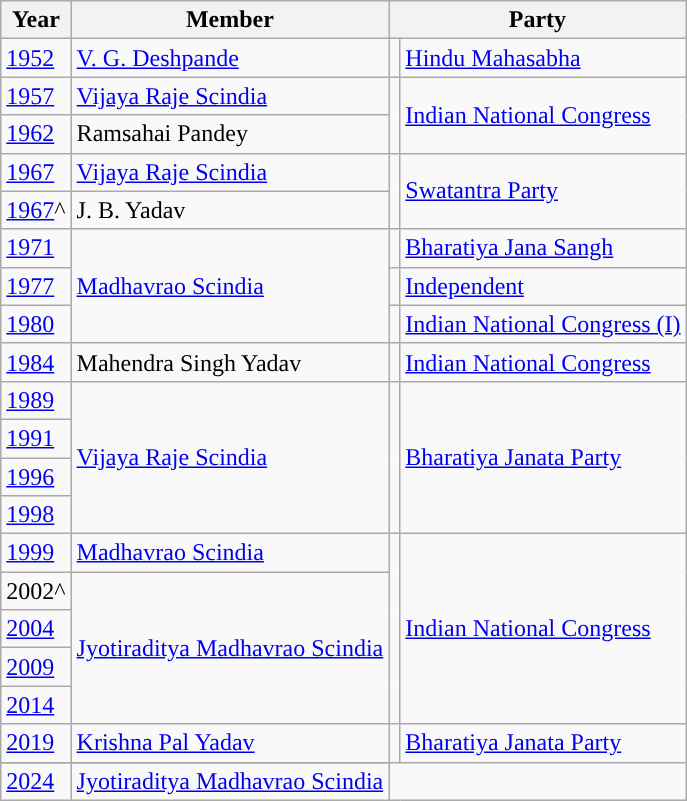<table class="wikitable">
<tr>
<th>Year</th>
<th>Member</th>
<th colspan="2">Party</th>
</tr>
<tr>
<td><a href='#'>1952</a></td>
<td><a href='#'>V. G. Deshpande</a></td>
<td style="background-color: "></td>
<td><a href='#'>Hindu Mahasabha</a></td>
</tr>
<tr>
<td><a href='#'>1957</a></td>
<td><a href='#'>Vijaya Raje Scindia</a></td>
<td rowspan="2" style="background-color: "></td>
<td rowspan="2"><a href='#'>Indian National Congress</a></td>
</tr>
<tr>
<td><a href='#'>1962</a></td>
<td>Ramsahai Pandey</td>
</tr>
<tr>
<td><a href='#'>1967</a></td>
<td><a href='#'>Vijaya Raje Scindia</a></td>
<td rowspan="2" style="background-color: "></td>
<td rowspan="2"><a href='#'>Swatantra Party</a></td>
</tr>
<tr>
<td><a href='#'>1967</a>^</td>
<td>J. B. Yadav</td>
</tr>
<tr>
<td><a href='#'>1971</a></td>
<td rowspan = "3"><a href='#'>Madhavrao Scindia</a></td>
<td style="background-color: "></td>
<td><a href='#'>Bharatiya Jana Sangh</a></td>
</tr>
<tr>
<td><a href='#'>1977</a></td>
<td style="background-color: "></td>
<td><a href='#'>Independent</a></td>
</tr>
<tr>
<td><a href='#'>1980</a></td>
<td style="background-color: "></td>
<td><a href='#'>Indian National Congress (I)</a></td>
</tr>
<tr>
<td><a href='#'>1984</a></td>
<td>Mahendra Singh Yadav</td>
<td style="background-color: "></td>
<td><a href='#'>Indian National Congress</a></td>
</tr>
<tr>
<td><a href='#'>1989</a></td>
<td rowspan="4"><a href='#'>Vijaya Raje Scindia</a></td>
<td rowspan="4" style="background-color: "></td>
<td rowspan="4"><a href='#'>Bharatiya Janata Party</a></td>
</tr>
<tr>
<td><a href='#'>1991</a></td>
</tr>
<tr>
<td><a href='#'>1996</a></td>
</tr>
<tr>
<td><a href='#'>1998</a></td>
</tr>
<tr>
<td><a href='#'>1999</a></td>
<td><a href='#'>Madhavrao Scindia</a></td>
<td rowspan="5" style="background-color: "></td>
<td rowspan="5"><a href='#'>Indian National Congress</a></td>
</tr>
<tr>
<td>2002^</td>
<td rowspan = "4"><a href='#'>Jyotiraditya Madhavrao Scindia</a></td>
</tr>
<tr>
<td><a href='#'>2004</a></td>
</tr>
<tr rao desh Raj singh yadav>
<td><a href='#'>2009</a></td>
</tr>
<tr rao desh Raj singh yadav>
<td><a href='#'>2014</a></td>
</tr>
<tr Jyotiraditya Madhavrao Scindia>
<td><a href='#'>2019</a></td>
<td><a href='#'>Krishna Pal Yadav</a></td>
<td rowspan=2 style="background-color: "></td>
<td rowspan=2><a href='#'>Bharatiya Janata Party</a></td>
</tr>
<tr>
</tr>
<tr>
<td><a href='#'>2024</a></td>
<td><a href='#'>Jyotiraditya Madhavrao Scindia</a></td>
</tr>
</table>
